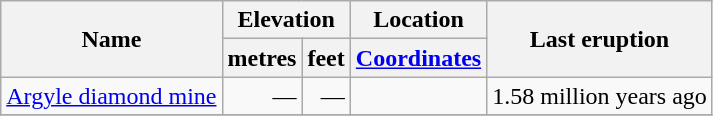<table class="wikitable" style="text-align: left; ">
<tr>
<th rowspan="2">Name</th>
<th colspan ="2">Elevation</th>
<th>Location</th>
<th rowspan="2">Last eruption</th>
</tr>
<tr>
<th>metres</th>
<th>feet</th>
<th><a href='#'>Coordinates</a></th>
</tr>
<tr align="right">
<td align="left"><a href='#'>Argyle diamond mine</a></td>
<td>—</td>
<td>—</td>
<td></td>
<td>1.58 million years ago</td>
</tr>
<tr>
</tr>
</table>
